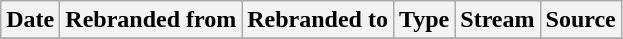<table class="wikitable">
<tr>
<th>Date</th>
<th>Rebranded from</th>
<th>Rebranded to</th>
<th>Type</th>
<th>Stream</th>
<th>Source</th>
</tr>
<tr>
</tr>
</table>
